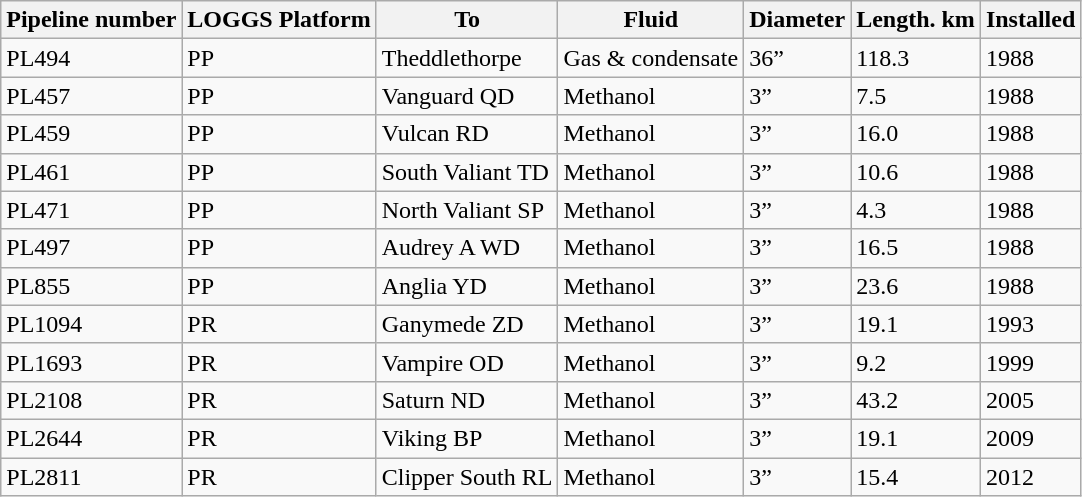<table class="wikitable">
<tr>
<th>Pipeline  number</th>
<th>LOGGS  Platform</th>
<th>To</th>
<th>Fluid</th>
<th>Diameter</th>
<th>Length. km</th>
<th>Installed</th>
</tr>
<tr>
<td>PL494</td>
<td>PP</td>
<td>Theddlethorpe</td>
<td>Gas &  condensate</td>
<td>36”</td>
<td>118.3</td>
<td>1988</td>
</tr>
<tr>
<td>PL457</td>
<td>PP</td>
<td>Vanguard QD</td>
<td>Methanol</td>
<td>3”</td>
<td>7.5</td>
<td>1988</td>
</tr>
<tr>
<td>PL459</td>
<td>PP</td>
<td>Vulcan RD</td>
<td>Methanol</td>
<td>3”</td>
<td>16.0</td>
<td>1988</td>
</tr>
<tr>
<td>PL461</td>
<td>PP</td>
<td>South Valiant  TD</td>
<td>Methanol</td>
<td>3”</td>
<td>10.6</td>
<td>1988</td>
</tr>
<tr>
<td>PL471</td>
<td>PP</td>
<td>North Valiant  SP</td>
<td>Methanol</td>
<td>3”</td>
<td>4.3</td>
<td>1988</td>
</tr>
<tr>
<td>PL497</td>
<td>PP</td>
<td>Audrey A WD</td>
<td>Methanol</td>
<td>3”</td>
<td>16.5</td>
<td>1988</td>
</tr>
<tr>
<td>PL855</td>
<td>PP</td>
<td>Anglia YD</td>
<td>Methanol</td>
<td>3”</td>
<td>23.6</td>
<td>1988</td>
</tr>
<tr>
<td>PL1094</td>
<td>PR</td>
<td>Ganymede ZD</td>
<td>Methanol</td>
<td>3”</td>
<td>19.1</td>
<td>1993</td>
</tr>
<tr>
<td>PL1693</td>
<td>PR</td>
<td>Vampire OD</td>
<td>Methanol</td>
<td>3”</td>
<td>9.2</td>
<td>1999</td>
</tr>
<tr>
<td>PL2108</td>
<td>PR</td>
<td>Saturn ND</td>
<td>Methanol</td>
<td>3”</td>
<td>43.2</td>
<td>2005</td>
</tr>
<tr>
<td>PL2644</td>
<td>PR</td>
<td>Viking BP</td>
<td>Methanol</td>
<td>3”</td>
<td>19.1</td>
<td>2009</td>
</tr>
<tr>
<td>PL2811</td>
<td>PR</td>
<td>Clipper South RL</td>
<td>Methanol</td>
<td>3”</td>
<td>15.4</td>
<td>2012</td>
</tr>
</table>
